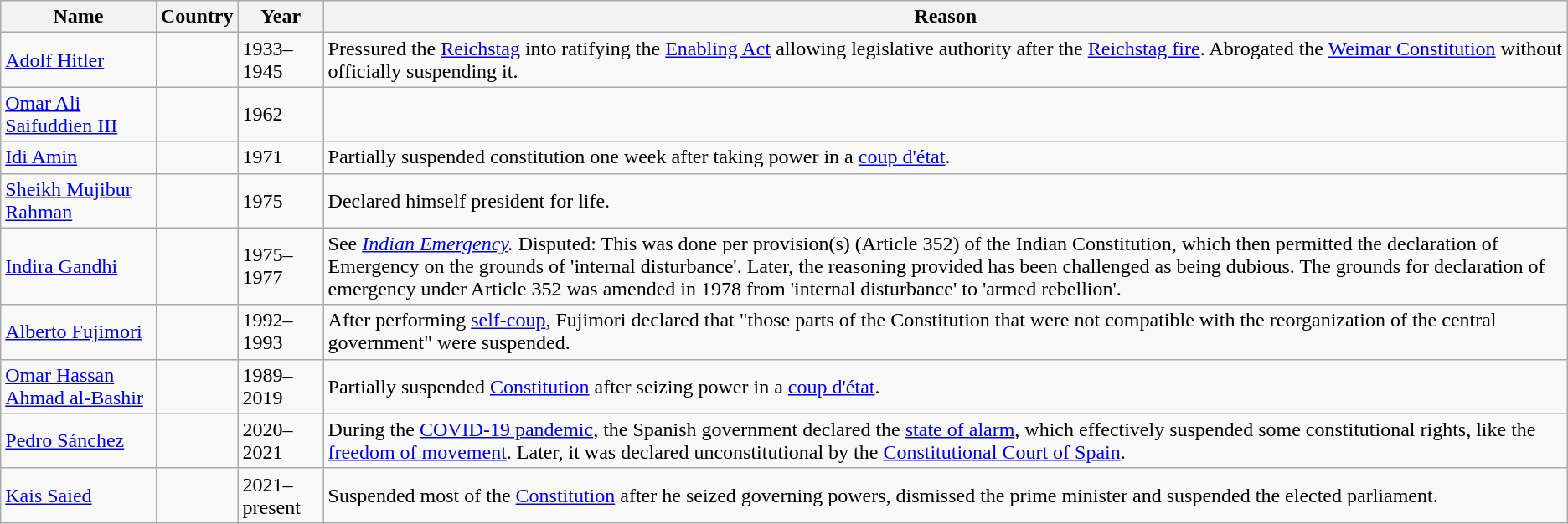<table class="wikitable sortable">
<tr>
<th>Name</th>
<th>Country</th>
<th>Year</th>
<th>Reason</th>
</tr>
<tr>
<td><a href='#'>Adolf Hitler</a></td>
<td></td>
<td>1933–1945</td>
<td>Pressured the <a href='#'>Reichstag</a> into ratifying the <a href='#'>Enabling Act</a> allowing legislative authority after the <a href='#'>Reichstag fire</a>. Abrogated the <a href='#'>Weimar Constitution</a> without officially suspending it.</td>
</tr>
<tr>
<td><a href='#'>Omar Ali Saifuddien III</a></td>
<td></td>
<td>1962</td>
<td></td>
</tr>
<tr>
<td><a href='#'>Idi Amin</a></td>
<td></td>
<td>1971</td>
<td>Partially suspended constitution one week after taking power in a <a href='#'>coup d'état</a>.</td>
</tr>
<tr>
<td><a href='#'>Sheikh Mujibur Rahman</a></td>
<td></td>
<td>1975</td>
<td>Declared himself president for life.</td>
</tr>
<tr>
<td><a href='#'>Indira Gandhi</a></td>
<td></td>
<td>1975–1977</td>
<td>See <em><a href='#'>Indian Emergency</a>.</em> Disputed: This was done per provision(s) (Article 352) of the Indian Constitution, which then permitted the declaration of Emergency on the grounds of 'internal disturbance'. Later, the reasoning provided has been challenged as being dubious. The grounds for declaration of emergency under Article 352 was amended in 1978 from 'internal disturbance' to 'armed rebellion'.</td>
</tr>
<tr>
<td><a href='#'>Alberto Fujimori</a></td>
<td></td>
<td>1992–1993</td>
<td>After performing <a href='#'>self-coup</a>, Fujimori declared that "those parts of the Constitution that were not compatible with the reorganization of the central government" were suspended.</td>
</tr>
<tr>
<td><a href='#'>Omar Hassan Ahmad al-Bashir</a></td>
<td></td>
<td>1989–2019</td>
<td>Partially suspended <a href='#'>Constitution</a> after seizing power in a <a href='#'>coup d'état</a>.</td>
</tr>
<tr>
<td><a href='#'>Pedro Sánchez</a></td>
<td></td>
<td>2020–2021</td>
<td>During the <a href='#'>COVID-19 pandemic</a>, the Spanish government declared the <a href='#'>state of alarm</a>, which effectively suspended some constitutional rights, like the <a href='#'>freedom of movement</a>. Later, it was declared unconstitutional by the <a href='#'>Constitutional Court of Spain</a>.</td>
</tr>
<tr>
<td><a href='#'>Kais Saied</a></td>
<td></td>
<td>2021–present</td>
<td>Suspended most of the <a href='#'>Constitution</a> after he seized governing powers, dismissed the prime minister and suspended the elected parliament.</td>
</tr>
</table>
